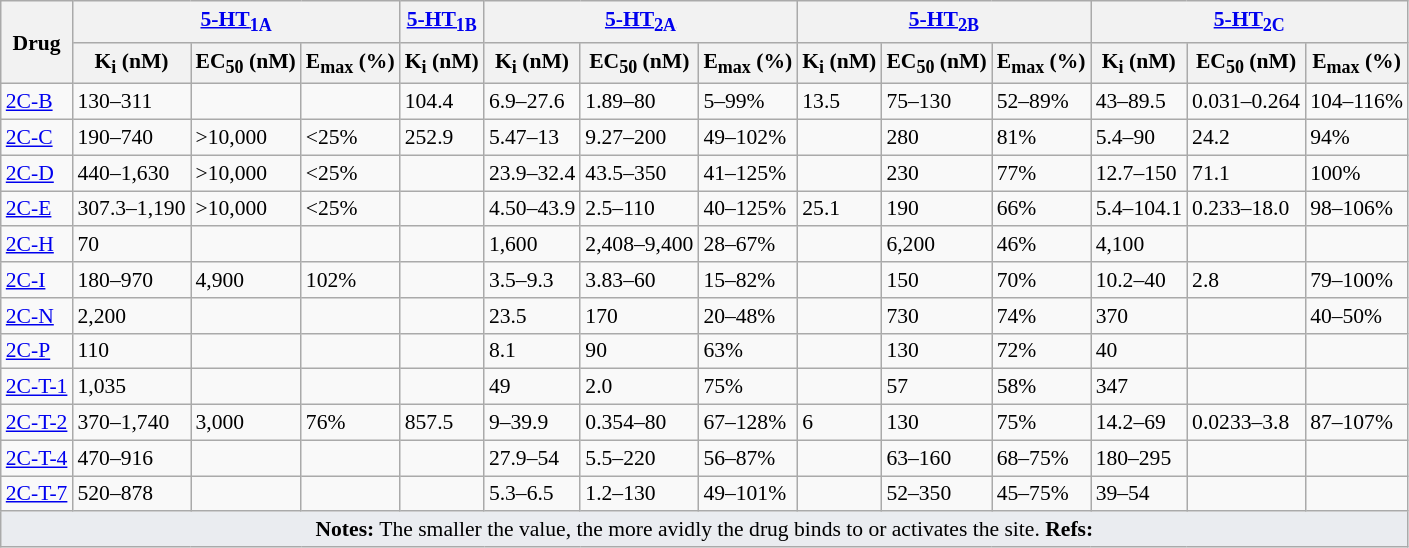<table class="wikitable" style="font-size: 90%;">
<tr>
<th rowspan="2">Drug</th>
<th colspan="3"><a href='#'>5-HT<sub>1A</sub></a></th>
<th><a href='#'>5-HT<sub>1B</sub></a></th>
<th colspan="3"><a href='#'>5-HT<sub>2A</sub></a></th>
<th colspan="3"><a href='#'>5-HT<sub>2B</sub></a></th>
<th colspan="3"><a href='#'>5-HT<sub>2C</sub></a></th>
</tr>
<tr>
<th>K<sub>i</sub> (nM)</th>
<th>EC<sub>50</sub> (nM)</th>
<th>E<sub>max</sub> (%)</th>
<th>K<sub>i</sub> (nM)</th>
<th>K<sub>i</sub> (nM)</th>
<th>EC<sub>50</sub> (nM)</th>
<th>E<sub>max</sub> (%)</th>
<th>K<sub>i</sub> (nM)</th>
<th>EC<sub>50</sub> (nM)</th>
<th>E<sub>max</sub> (%)</th>
<th>K<sub>i</sub> (nM)</th>
<th>EC<sub>50</sub> (nM)</th>
<th>E<sub>max</sub> (%)</th>
</tr>
<tr>
<td><a href='#'>2C-B</a></td>
<td>130–311</td>
<td></td>
<td></td>
<td>104.4</td>
<td>6.9–27.6</td>
<td>1.89–80</td>
<td>5–99%</td>
<td>13.5</td>
<td>75–130</td>
<td>52–89%</td>
<td>43–89.5</td>
<td>0.031–0.264</td>
<td>104–116%</td>
</tr>
<tr>
<td><a href='#'>2C-C</a></td>
<td>190–740</td>
<td>>10,000</td>
<td><25%</td>
<td>252.9</td>
<td>5.47–13</td>
<td>9.27–200</td>
<td>49–102%</td>
<td></td>
<td>280</td>
<td>81%</td>
<td>5.4–90</td>
<td>24.2</td>
<td>94%</td>
</tr>
<tr>
<td><a href='#'>2C-D</a></td>
<td>440–1,630</td>
<td>>10,000</td>
<td><25%</td>
<td></td>
<td>23.9–32.4</td>
<td>43.5–350</td>
<td>41–125%</td>
<td></td>
<td>230</td>
<td>77%</td>
<td>12.7–150</td>
<td>71.1</td>
<td>100%</td>
</tr>
<tr>
<td><a href='#'>2C-E</a></td>
<td>307.3–1,190</td>
<td>>10,000</td>
<td><25%</td>
<td></td>
<td>4.50–43.9</td>
<td>2.5–110</td>
<td>40–125%</td>
<td>25.1</td>
<td>190</td>
<td>66%</td>
<td>5.4–104.1</td>
<td>0.233–18.0</td>
<td>98–106%</td>
</tr>
<tr>
<td><a href='#'>2C-H</a></td>
<td>70</td>
<td></td>
<td></td>
<td></td>
<td>1,600</td>
<td>2,408–9,400</td>
<td>28–67%</td>
<td></td>
<td>6,200</td>
<td>46%</td>
<td>4,100</td>
<td></td>
<td></td>
</tr>
<tr>
<td><a href='#'>2C-I</a></td>
<td>180–970</td>
<td>4,900</td>
<td>102%</td>
<td></td>
<td>3.5–9.3</td>
<td>3.83–60</td>
<td>15–82%</td>
<td></td>
<td>150</td>
<td>70%</td>
<td>10.2–40</td>
<td>2.8</td>
<td>79–100%</td>
</tr>
<tr>
<td><a href='#'>2C-N</a></td>
<td>2,200</td>
<td></td>
<td></td>
<td></td>
<td>23.5</td>
<td>170</td>
<td>20–48%</td>
<td></td>
<td>730</td>
<td>74%</td>
<td>370</td>
<td></td>
<td>40–50%</td>
</tr>
<tr>
<td><a href='#'>2C-P</a></td>
<td>110</td>
<td></td>
<td></td>
<td></td>
<td>8.1</td>
<td>90</td>
<td>63%</td>
<td></td>
<td>130</td>
<td>72%</td>
<td>40</td>
<td></td>
<td></td>
</tr>
<tr>
<td><a href='#'>2C-T-1</a></td>
<td>1,035</td>
<td></td>
<td></td>
<td></td>
<td>49</td>
<td>2.0</td>
<td>75%</td>
<td></td>
<td>57</td>
<td>58%</td>
<td>347</td>
<td></td>
<td></td>
</tr>
<tr>
<td><a href='#'>2C-T-2</a></td>
<td>370–1,740</td>
<td>3,000</td>
<td>76%</td>
<td>857.5</td>
<td>9–39.9</td>
<td>0.354–80</td>
<td>67–128%</td>
<td>6</td>
<td>130</td>
<td>75%</td>
<td>14.2–69</td>
<td>0.0233–3.8</td>
<td>87–107%</td>
</tr>
<tr>
<td><a href='#'>2C-T-4</a></td>
<td>470–916</td>
<td></td>
<td></td>
<td></td>
<td>27.9–54</td>
<td>5.5–220</td>
<td>56–87%</td>
<td></td>
<td>63–160</td>
<td>68–75%</td>
<td>180–295</td>
<td></td>
<td></td>
</tr>
<tr>
<td><a href='#'>2C-T-7</a></td>
<td>520–878</td>
<td></td>
<td></td>
<td></td>
<td>5.3–6.5</td>
<td>1.2–130</td>
<td>49–101%</td>
<td></td>
<td>52–350</td>
<td>45–75%</td>
<td>39–54</td>
<td></td>
<td></td>
</tr>
<tr class="sortbottom">
<td colspan="14" style="width: 1px; background-color:#eaecf0; text-align: center;"><strong>Notes:</strong> The smaller the value, the more avidly the drug binds to or activates the site. <strong>Refs:</strong> </td>
</tr>
</table>
